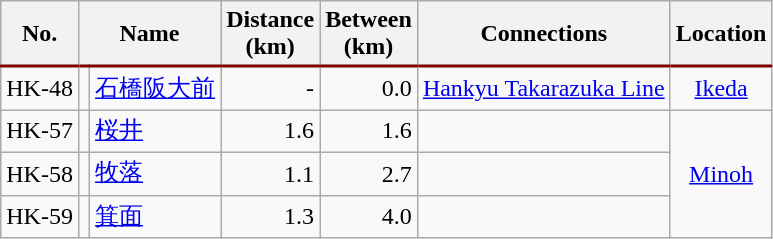<table class="wikitable" rules="all">
<tr>
<th style="border-bottom:solid 2px maroon;">No.</th>
<th colspan="2" style="width: 5em; border-bottom:solid 2px maroon;">Name</th>
<th style="width: 2.5em; border-bottom:solid 2px maroon;">Distance (km)</th>
<th style="width: 2.5em; border-bottom:solid 2px maroon;">Between (km)</th>
<th style="border-bottom:solid 2px maroon;">Connections</th>
<th style="border-bottom:solid 2px maroon;">Location</th>
</tr>
<tr>
<td>HK-48</td>
<td></td>
<td><a href='#'>石橋阪大前</a></td>
<td style="text-align: right;">-</td>
<td style="text-align: right;">0.0</td>
<td><a href='#'>Hankyu Takarazuka Line</a></td>
<td style="text-align: center; white-space: nowrap;"><a href='#'>Ikeda</a></td>
</tr>
<tr>
<td>HK-57</td>
<td></td>
<td><a href='#'>桜井</a></td>
<td style="text-align: right;">1.6</td>
<td style="text-align: right;">1.6</td>
<td> </td>
<td rowspan="3" style="text-align: center;"><a href='#'>Minoh</a></td>
</tr>
<tr>
<td>HK-58</td>
<td></td>
<td><a href='#'>牧落</a></td>
<td style="text-align: right;">1.1</td>
<td style="text-align: right;">2.7</td>
<td> </td>
</tr>
<tr>
<td>HK-59</td>
<td></td>
<td><a href='#'>箕面</a></td>
<td style="text-align: right;">1.3</td>
<td style="text-align: right;">4.0</td>
<td> </td>
</tr>
</table>
